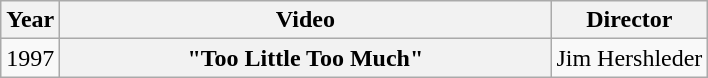<table class="wikitable plainrowheaders">
<tr>
<th>Year</th>
<th style="width:20em;">Video</th>
<th>Director</th>
</tr>
<tr>
<td>1997</td>
<th scope="row">"Too Little Too Much"</th>
<td>Jim Hershleder</td>
</tr>
</table>
